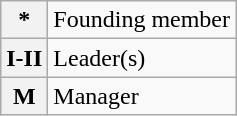<table class="wikitable">
<tr>
<th>*</th>
<td>Founding member</td>
</tr>
<tr>
<th>I-II</th>
<td>Leader(s)</td>
</tr>
<tr>
<th><strong>M</strong></th>
<td>Manager</td>
</tr>
</table>
